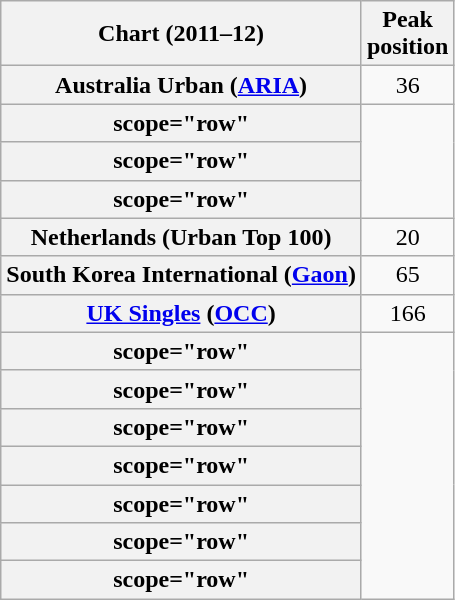<table class="wikitable plainrowheaders sortable" style="text-align:center">
<tr>
<th scope="col">Chart (2011–12)</th>
<th>Peak<br>position</th>
</tr>
<tr>
<th scope="row">Australia Urban (<a href='#'>ARIA</a>)</th>
<td style="text-align:center;">36</td>
</tr>
<tr>
<th>scope="row"</th>
</tr>
<tr>
<th>scope="row"</th>
</tr>
<tr>
<th>scope="row" </th>
</tr>
<tr>
<th scope="row">Netherlands (Urban Top 100)</th>
<td align="center">20</td>
</tr>
<tr>
<th scope="row">South Korea International (<a href='#'>Gaon</a>)</th>
<td style="text-align:center;">65</td>
</tr>
<tr>
<th scope="row"><a href='#'>UK Singles</a> (<a href='#'>OCC</a>)</th>
<td style="text-align:center;">166</td>
</tr>
<tr>
<th>scope="row"</th>
</tr>
<tr>
<th>scope="row"</th>
</tr>
<tr>
<th>scope="row"</th>
</tr>
<tr>
<th>scope="row"</th>
</tr>
<tr>
<th>scope="row"</th>
</tr>
<tr>
<th>scope="row"</th>
</tr>
<tr>
<th>scope="row"</th>
</tr>
</table>
